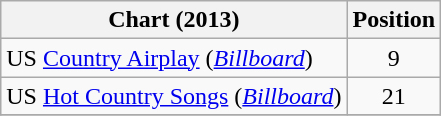<table class="wikitable sortable">
<tr>
<th scope="col">Chart (2013)</th>
<th scope="col">Position</th>
</tr>
<tr>
<td>US <a href='#'>Country Airplay</a> (<em><a href='#'>Billboard</a></em>)</td>
<td align="center">9</td>
</tr>
<tr>
<td>US <a href='#'>Hot Country Songs</a> (<em><a href='#'>Billboard</a></em>)</td>
<td align="center">21</td>
</tr>
<tr>
</tr>
</table>
